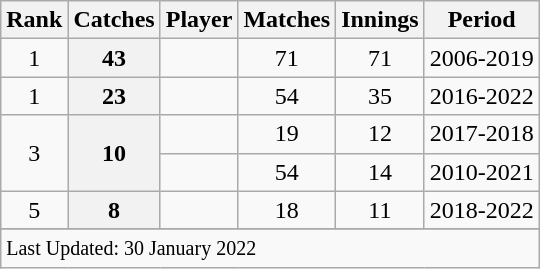<table class="wikitable plainrowheaders sortable">
<tr>
<th scope=col>Rank</th>
<th scope=col>Catches</th>
<th scope=col>Player</th>
<th scope=col>Matches</th>
<th scope=col>Innings</th>
<th scope=col>Period</th>
</tr>
<tr>
<td align=center>1</td>
<th scope=row style=text-align:center;>43</th>
<td></td>
<td align=center>71</td>
<td align=center>71</td>
<td>2006-2019</td>
</tr>
<tr>
<td align=center>1</td>
<th scope=row style=text-align:center;>23</th>
<td> </td>
<td align=center>54</td>
<td align=center>35</td>
<td>2016-2022</td>
</tr>
<tr>
<td align=center rowspan=2>3</td>
<th scope=row style=text-align:center; rowspan=2>10</th>
<td></td>
<td align=center>19</td>
<td align=center>12</td>
<td>2017-2018</td>
</tr>
<tr>
<td> </td>
<td align=center>54</td>
<td align=center>14</td>
<td>2010-2021</td>
</tr>
<tr>
<td align=center>5</td>
<th scope=row style=text-align:center;>8</th>
<td> </td>
<td align=center>18</td>
<td align=center>11</td>
<td>2018-2022</td>
</tr>
<tr>
</tr>
<tr class=sortbottom>
<td colspan=6><small>Last Updated: 30 January 2022</small></td>
</tr>
</table>
